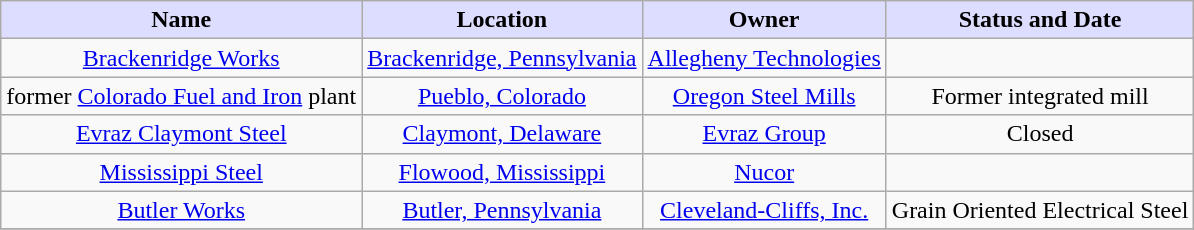<table class="wikitable sortable sortable">
<tr>
<th style="background:#DDDDFF;">Name</th>
<th style="background:#DDDDFF;">Location</th>
<th style="background:#DDDDFF;">Owner</th>
<th style="background:#DDDDFF;">Status and Date</th>
</tr>
<tr>
<td align=center><a href='#'>Brackenridge Works</a></td>
<td align=center><a href='#'>Brackenridge, Pennsylvania</a></td>
<td align=center><a href='#'>Allegheny Technologies</a></td>
<td align=center></td>
</tr>
<tr>
<td align=center>former <a href='#'>Colorado Fuel and Iron</a> plant</td>
<td align=center><a href='#'>Pueblo, Colorado</a></td>
<td align=center><a href='#'>Oregon Steel Mills</a></td>
<td align=center>Former integrated mill</td>
</tr>
<tr>
<td align=center><a href='#'>Evraz Claymont Steel</a></td>
<td align=center><a href='#'>Claymont, Delaware</a></td>
<td align=center><a href='#'>Evraz Group</a></td>
<td align=center>Closed</td>
</tr>
<tr>
<td align=center><a href='#'>Mississippi Steel</a></td>
<td align=center><a href='#'>Flowood, Mississippi</a></td>
<td align=center><a href='#'>Nucor</a></td>
<td align=center></td>
</tr>
<tr>
<td align=center><a href='#'>Butler Works</a></td>
<td align=center><a href='#'>Butler, Pennsylvania</a></td>
<td align=center><a href='#'>Cleveland-Cliffs, Inc.</a></td>
<td align=center>Grain Oriented Electrical Steel</td>
</tr>
<tr>
</tr>
</table>
